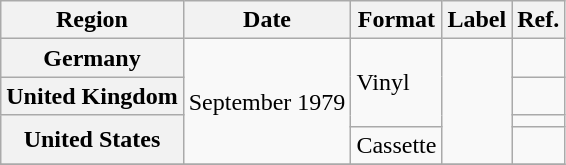<table class="wikitable plainrowheaders">
<tr>
<th scope="col">Region</th>
<th scope="col">Date</th>
<th scope="col">Format</th>
<th scope="col">Label</th>
<th scope="col">Ref.</th>
</tr>
<tr>
<th scope="row">Germany</th>
<td rowspan="4">September 1979</td>
<td rowspan="3">Vinyl</td>
<td rowspan="4"></td>
<td></td>
</tr>
<tr>
<th scope="row">United Kingdom</th>
<td></td>
</tr>
<tr>
<th scope="row" rowspan="2">United States</th>
<td></td>
</tr>
<tr>
<td>Cassette</td>
<td></td>
</tr>
<tr>
</tr>
</table>
